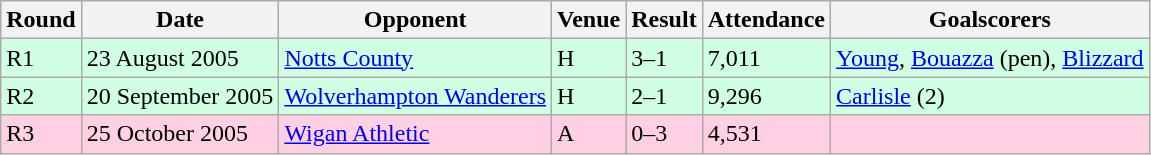<table class="wikitable">
<tr>
<th>Round</th>
<th>Date</th>
<th>Opponent</th>
<th>Venue</th>
<th>Result</th>
<th>Attendance</th>
<th>Goalscorers</th>
</tr>
<tr style="background-color: #d0ffe3;">
<td>R1</td>
<td>23 August 2005</td>
<td><a href='#'>Notts County</a></td>
<td>H</td>
<td>3–1</td>
<td>7,011</td>
<td><a href='#'>Young</a>, <a href='#'>Bouazza</a> (pen), <a href='#'>Blizzard</a></td>
</tr>
<tr style="background-color: #d0ffe3;">
<td>R2</td>
<td>20 September 2005</td>
<td><a href='#'>Wolverhampton Wanderers</a></td>
<td>H</td>
<td>2–1</td>
<td>9,296</td>
<td><a href='#'>Carlisle</a> (2)</td>
</tr>
<tr style="background-color: #ffd0e3;">
<td>R3</td>
<td>25 October 2005</td>
<td><a href='#'>Wigan Athletic</a></td>
<td>A</td>
<td>0–3</td>
<td>4,531</td>
<td></td>
</tr>
</table>
